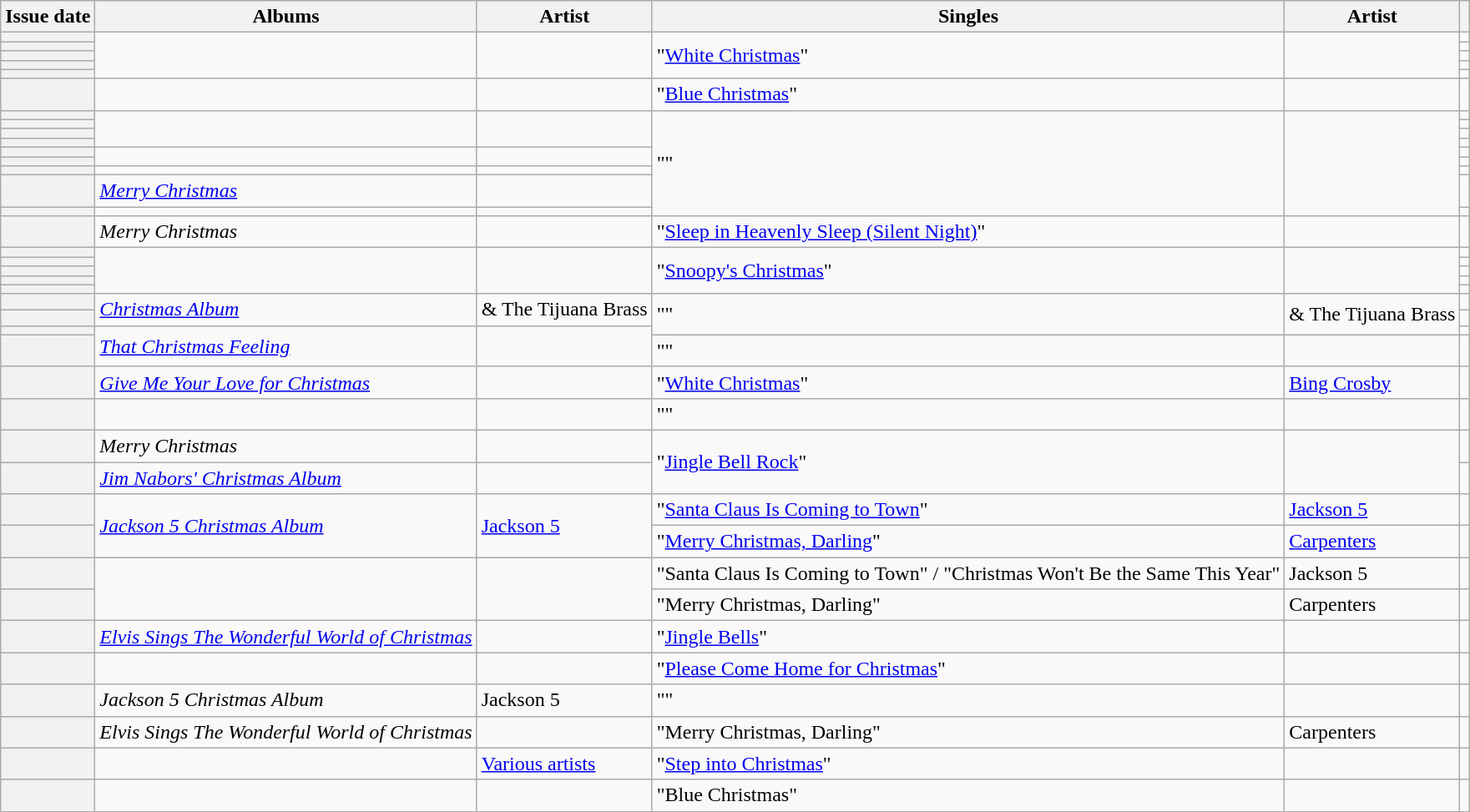<table class="wikitable sortable plainrowheaders">
<tr>
<th scope=col>Issue date</th>
<th scope=col>Albums</th>
<th scope=col>Artist</th>
<th scope=col>Singles</th>
<th scope=col>Artist</th>
<th scope=col class=unsortable></th>
</tr>
<tr>
<th scope="row"></th>
<td rowspan="5"><em></em></td>
<td rowspan="5"></td>
<td rowspan="5">"<a href='#'>White Christmas</a>"</td>
<td rowspan="5"></td>
<td></td>
</tr>
<tr>
<th scope="row"></th>
<td></td>
</tr>
<tr>
<th scope="row"></th>
<td></td>
</tr>
<tr>
<th scope="row"></th>
<td></td>
</tr>
<tr>
<th scope="row"></th>
<td></td>
</tr>
<tr>
<th scope="row"></th>
<td><em></em></td>
<td></td>
<td>"<a href='#'>Blue Christmas</a>" </td>
<td></td>
<td></td>
</tr>
<tr>
<th scope="row"></th>
<td rowspan="4"><em></em></td>
<td rowspan="4"></td>
<td rowspan="9">"" </td>
<td rowspan="9"></td>
<td></td>
</tr>
<tr>
<th scope="row"></th>
<td></td>
</tr>
<tr>
<th scope="row"></th>
<td></td>
</tr>
<tr>
<th scope="row"></th>
<td></td>
</tr>
<tr>
<th scope="row"></th>
<td rowspan="2"><em></em></td>
<td rowspan="2"></td>
<td></td>
</tr>
<tr>
<th scope="row"></th>
<td></td>
</tr>
<tr>
<th scope="row"></th>
<td><em></em></td>
<td></td>
<td></td>
</tr>
<tr>
<th scope="row"></th>
<td><em><a href='#'>Merry Christmas</a></em></td>
<td></td>
<td></td>
</tr>
<tr>
<th scope="row"></th>
<td><em></em></td>
<td></td>
<td></td>
</tr>
<tr>
<th scope="row"></th>
<td><em>Merry Christmas</em></td>
<td></td>
<td>"<a href='#'>Sleep in Heavenly Sleep (Silent Night)</a>"</td>
<td></td>
<td></td>
</tr>
<tr>
<th scope="row"></th>
<td rowspan="5"><em></em></td>
<td rowspan="5"></td>
<td rowspan="5">"<a href='#'>Snoopy's Christmas</a>"</td>
<td rowspan="5"></td>
<td></td>
</tr>
<tr>
<th scope="row"></th>
<td></td>
</tr>
<tr>
<th scope="row"></th>
<td></td>
</tr>
<tr>
<th scope="row"></th>
<td></td>
</tr>
<tr>
<th scope="row"></th>
<td></td>
</tr>
<tr>
<th scope="row"></th>
<td rowspan="2"><em><a href='#'>Christmas Album</a></em></td>
<td rowspan="2"> & The Tijuana Brass</td>
<td rowspan="3">"" </td>
<td rowspan="3"> & The Tijuana Brass</td>
<td></td>
</tr>
<tr>
<th scope="row"></th>
<td></td>
</tr>
<tr>
<th scope="row"></th>
<td rowspan="2"><em><a href='#'>That Christmas Feeling</a></em></td>
<td rowspan="2"></td>
<td></td>
</tr>
<tr>
<th scope="row"></th>
<td>""</td>
<td></td>
<td></td>
</tr>
<tr>
<th scope="row"></th>
<td><em><a href='#'>Give Me Your Love for Christmas</a></em></td>
<td></td>
<td>"<a href='#'>White Christmas</a>" </td>
<td><a href='#'>Bing Crosby</a></td>
<td></td>
</tr>
<tr>
<th scope="row"></th>
<td><em></em></td>
<td></td>
<td>"" </td>
<td></td>
<td></td>
</tr>
<tr>
<th scope="row"></th>
<td><em>Merry Christmas</em></td>
<td></td>
<td rowspan="2">"<a href='#'>Jingle Bell Rock</a>" </td>
<td rowspan="2"></td>
<td></td>
</tr>
<tr>
<th scope="row"></th>
<td><em><a href='#'>Jim Nabors' Christmas Album</a></em> </td>
<td></td>
<td></td>
</tr>
<tr>
<th scope="row"></th>
<td rowspan="2"><em><a href='#'>Jackson 5 Christmas Album</a></em></td>
<td rowspan="2"><a href='#'>Jackson 5</a></td>
<td>"<a href='#'>Santa Claus Is Coming to Town</a>"</td>
<td><a href='#'>Jackson 5</a></td>
<td></td>
</tr>
<tr>
<th scope="row"></th>
<td>"<a href='#'>Merry Christmas, Darling</a>"</td>
<td><a href='#'>Carpenters</a></td>
<td></td>
</tr>
<tr>
<th scope="row"></th>
<td rowspan="2"><em></em></td>
<td rowspan="2"></td>
<td>"Santa Claus Is Coming to Town" / "Christmas Won't Be the Same This Year"</td>
<td>Jackson 5</td>
<td></td>
</tr>
<tr>
<th scope="row"></th>
<td>"Merry Christmas, Darling"</td>
<td>Carpenters</td>
<td></td>
</tr>
<tr>
<th scope="row"></th>
<td><em><a href='#'>Elvis Sings The Wonderful World of Christmas</a></em></td>
<td></td>
<td>"<a href='#'>Jingle Bells</a>"</td>
<td></td>
<td></td>
</tr>
<tr>
<th scope="row"></th>
<td><em></em></td>
<td></td>
<td>"<a href='#'>Please Come Home for Christmas</a>" </td>
<td></td>
<td></td>
</tr>
<tr>
<th scope="row"></th>
<td><em>Jackson 5 Christmas Album</em></td>
<td>Jackson 5</td>
<td>""</td>
<td></td>
<td></td>
</tr>
<tr>
<th scope="row"></th>
<td><em>Elvis Sings The Wonderful World of Christmas</em></td>
<td></td>
<td>"Merry Christmas, Darling"</td>
<td>Carpenters</td>
<td></td>
</tr>
<tr>
<th scope="row"></th>
<td><em></em></td>
<td><a href='#'>Various artists</a></td>
<td>"<a href='#'>Step into Christmas</a>"</td>
<td></td>
<td></td>
</tr>
<tr>
<th scope="row"></th>
<td><em></em></td>
<td></td>
<td>"Blue Christmas"</td>
<td></td>
<td></td>
</tr>
<tr>
</tr>
</table>
